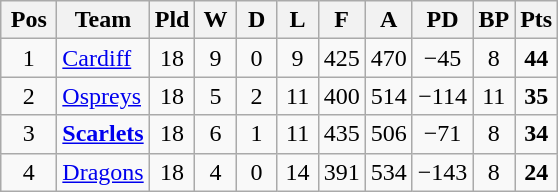<table class="wikitable" style="text-align:center">
<tr>
<th width="30">Pos</th>
<th>Team</th>
<th width="20">Pld</th>
<th width="20">W</th>
<th width="20">D</th>
<th width="20">L</th>
<th width="20">F</th>
<th width="20">A</th>
<th width="20">PD</th>
<th width="20">BP</th>
<th width="20">Pts</th>
</tr>
<tr>
<td>1</td>
<td style="text-align:left"> <a href='#'>Cardiff</a></td>
<td>18</td>
<td>9</td>
<td>0</td>
<td>9</td>
<td>425</td>
<td>470</td>
<td>−45</td>
<td>8</td>
<td><strong>44</strong></td>
</tr>
<tr>
<td>2</td>
<td style="text-align:left"> <a href='#'>Ospreys</a></td>
<td>18</td>
<td>5</td>
<td>2</td>
<td>11</td>
<td>400</td>
<td>514</td>
<td>−114</td>
<td>11</td>
<td><strong>35</strong></td>
</tr>
<tr>
<td>3</td>
<td style="text-align:left"> <strong><a href='#'>Scarlets</a></strong></td>
<td>18</td>
<td>6</td>
<td>1</td>
<td>11</td>
<td>435</td>
<td>506</td>
<td>−71</td>
<td>8</td>
<td><strong>34</strong></td>
</tr>
<tr>
<td>4</td>
<td style="text-align:left"> <a href='#'>Dragons</a></td>
<td>18</td>
<td>4</td>
<td>0</td>
<td>14</td>
<td>391</td>
<td>534</td>
<td>−143</td>
<td>8</td>
<td><strong>24</strong></td>
</tr>
</table>
